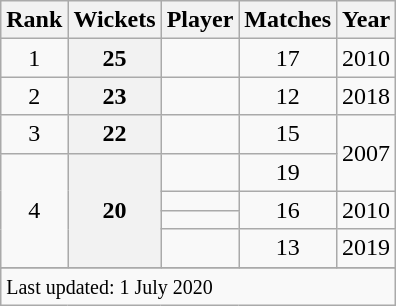<table class="wikitable plainrowheaders sortable">
<tr>
<th scope=col>Rank</th>
<th scope=col>Wickets</th>
<th scope=col>Player</th>
<th scope=col>Matches</th>
<th scope=col>Year</th>
</tr>
<tr>
<td align=center>1</td>
<th scope=row style=text-align:center;>25</th>
<td></td>
<td align=center>17</td>
<td>2010</td>
</tr>
<tr>
<td align=center>2</td>
<th scope=row style=text-align:center;>23</th>
<td></td>
<td align=center>12</td>
<td>2018</td>
</tr>
<tr>
<td align=center>3</td>
<th scope=row style=text-align:center;>22</th>
<td></td>
<td align=center>15</td>
<td rowspan=2>2007</td>
</tr>
<tr>
<td align=center rowspan=4>4</td>
<th scope=row style=text-align:center; rowspan=4>20</th>
<td></td>
<td align=center>19</td>
</tr>
<tr>
<td></td>
<td align=center rowspan=2>16</td>
<td rowspan=2>2010</td>
</tr>
<tr>
<td></td>
</tr>
<tr>
<td></td>
<td align=center>13</td>
<td>2019</td>
</tr>
<tr>
</tr>
<tr class=sortbottom>
<td colspan=5><small>Last updated: 1 July 2020</small></td>
</tr>
</table>
